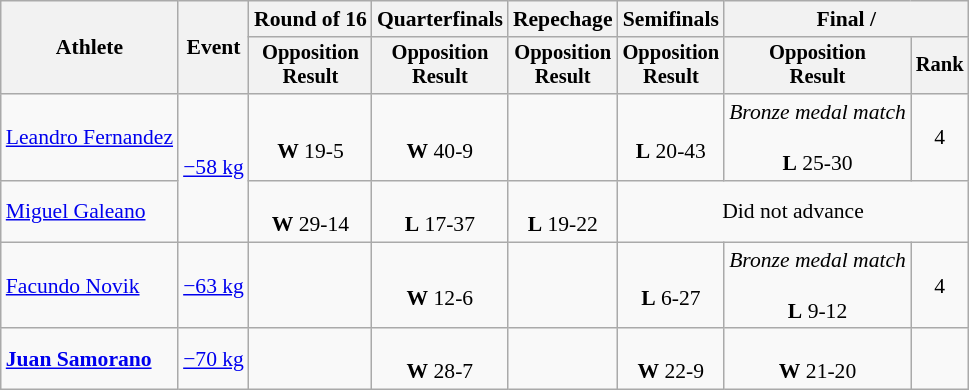<table class="wikitable" style="font-size:90%;">
<tr>
<th rowspan=2>Athlete</th>
<th rowspan=2>Event</th>
<th>Round of 16</th>
<th>Quarterfinals</th>
<th>Repechage</th>
<th>Semifinals</th>
<th colspan="2">Final / </th>
</tr>
<tr style="font-size:95%">
<th>Opposition<br>Result</th>
<th>Opposition<br>Result</th>
<th>Opposition<br>Result</th>
<th>Opposition<br>Result</th>
<th>Opposition<br>Result</th>
<th>Rank</th>
</tr>
<tr align=center>
<td align=left><a href='#'>Leandro Fernandez</a></td>
<td align=left rowspan=2><a href='#'>−58 kg</a></td>
<td><br><strong>W</strong> 19-5</td>
<td><br><strong>W</strong> 40-9</td>
<td></td>
<td><br><strong>L</strong> 20-43</td>
<td><em>Bronze medal match</em><br><br><strong>L</strong> 25-30</td>
<td>4</td>
</tr>
<tr align=center>
<td align=left><a href='#'>Miguel Galeano</a></td>
<td><br><strong>W</strong> 29-14</td>
<td><br><strong>L</strong> 17-37</td>
<td><br><strong>L</strong> 19-22</td>
<td colspan=3>Did not advance</td>
</tr>
<tr align=center>
<td align=left><a href='#'>Facundo Novik</a></td>
<td align=left><a href='#'>−63 kg</a></td>
<td></td>
<td><br><strong>W</strong> 12-6</td>
<td></td>
<td><br><strong>L</strong> 6-27</td>
<td><em>Bronze medal match</em><br><br><strong>L</strong> 9-12</td>
<td>4</td>
</tr>
<tr align=center>
<td align=left><strong><a href='#'>Juan Samorano</a></strong></td>
<td align=left><a href='#'>−70 kg</a></td>
<td></td>
<td><br><strong>W</strong> 28-7</td>
<td></td>
<td><br><strong>W</strong> 22-9</td>
<td><br><strong>W</strong> 21-20</td>
<td></td>
</tr>
</table>
